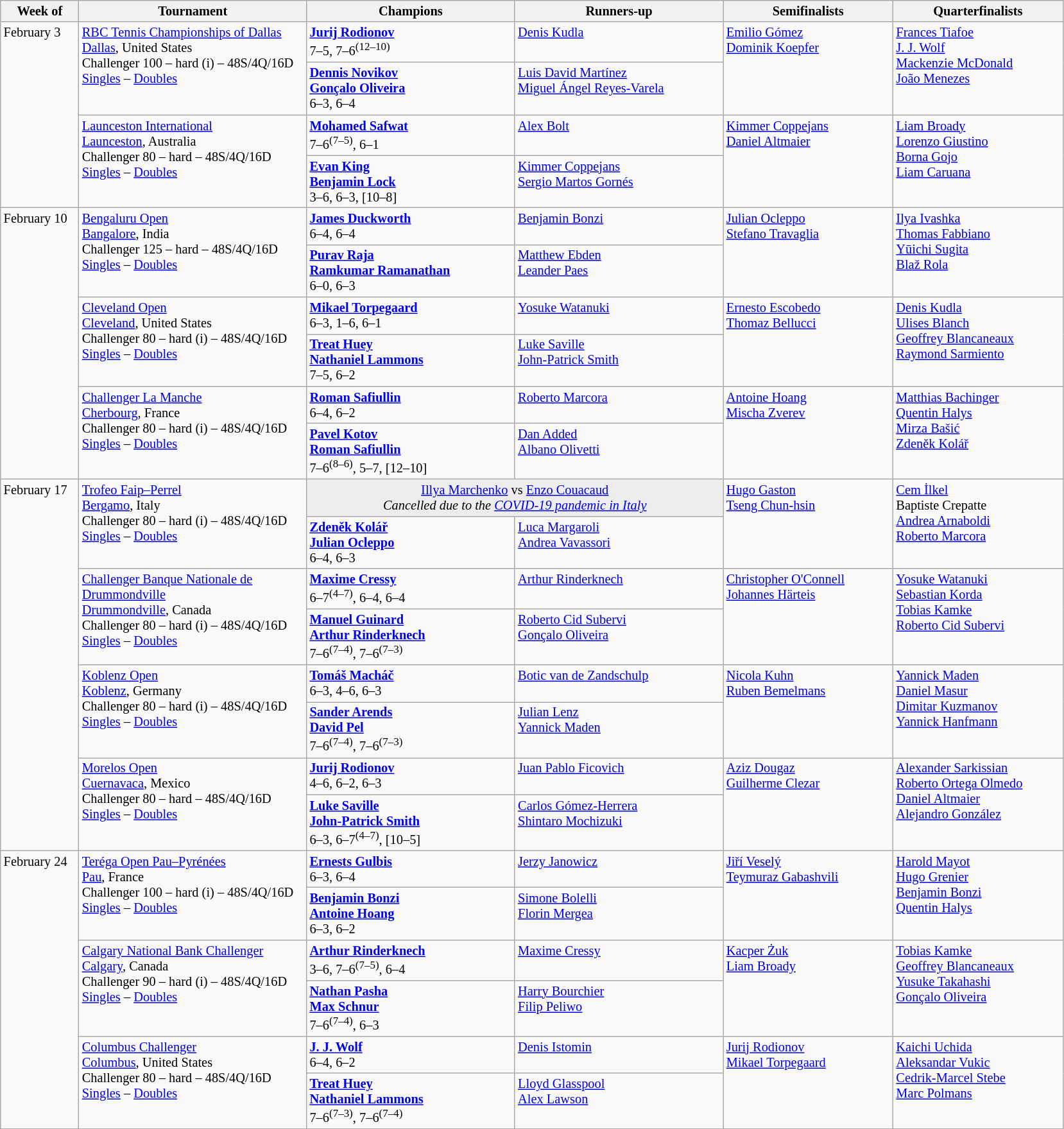<table class="wikitable" style="font-size:85%;">
<tr>
<th width="75">Week of</th>
<th width="230">Tournament</th>
<th width="210">Champions</th>
<th width="210">Runners-up</th>
<th width="170">Semifinalists</th>
<th width="170">Quarterfinalists</th>
</tr>
<tr valign=top>
<td rowspan=4>February 3</td>
<td rowspan=2><a href='#'>RBC Tennis Championships of Dallas</a><br><a href='#'>Dallas</a>, United States <br> Challenger 100 – hard (i) – 48S/4Q/16D<br><a href='#'>Singles</a> – <a href='#'>Doubles</a></td>
<td> <strong><a href='#'>Jurij Rodionov</a></strong><br>7–5, 7–6<sup>(12–10)</sup></td>
<td> <a href='#'>Denis Kudla</a></td>
<td rowspan=2> <a href='#'>Emilio Gómez</a> <br>  <a href='#'>Dominik Koepfer</a></td>
<td rowspan=2> <a href='#'>Frances Tiafoe</a> <br> <a href='#'>J. J. Wolf</a> <br> <a href='#'>Mackenzie McDonald</a> <br>  <a href='#'>João Menezes</a></td>
</tr>
<tr valign=top>
<td> <strong><a href='#'>Dennis Novikov</a></strong><br> <strong><a href='#'>Gonçalo Oliveira</a></strong><br>6–3, 6–4</td>
<td> <a href='#'>Luis David Martínez</a><br> <a href='#'>Miguel Ángel Reyes-Varela</a></td>
</tr>
<tr valign=top>
<td rowspan=2><a href='#'>Launceston International</a><br><a href='#'>Launceston</a>, Australia <br> Challenger 80 – hard – 48S/4Q/16D<br><a href='#'>Singles</a> – <a href='#'>Doubles</a></td>
<td> <strong><a href='#'>Mohamed Safwat</a></strong><br>7–6<sup>(7–5)</sup>, 6–1</td>
<td> <a href='#'>Alex Bolt</a></td>
<td rowspan=2> <a href='#'>Kimmer Coppejans</a> <br>  <a href='#'>Daniel Altmaier</a></td>
<td rowspan=2> <a href='#'>Liam Broady</a> <br> <a href='#'>Lorenzo Giustino</a> <br> <a href='#'>Borna Gojo</a> <br>  <a href='#'>Liam Caruana</a></td>
</tr>
<tr valign=top>
<td> <strong><a href='#'>Evan King</a></strong><br> <strong><a href='#'>Benjamin Lock</a></strong><br>3–6, 6–3, [10–8]</td>
<td> <a href='#'>Kimmer Coppejans</a><br> <a href='#'>Sergio Martos Gornés</a></td>
</tr>
<tr valign=top>
<td rowspan=6>February 10</td>
<td rowspan=2><a href='#'>Bengaluru Open</a><br><a href='#'>Bangalore</a>, India <br> Challenger 125 – hard – 48S/4Q/16D<br><a href='#'>Singles</a> – <a href='#'>Doubles</a></td>
<td> <strong><a href='#'>James Duckworth</a></strong><br>6–4, 6–4</td>
<td> <a href='#'>Benjamin Bonzi</a></td>
<td rowspan=2> <a href='#'>Julian Ocleppo</a> <br>  <a href='#'>Stefano Travaglia</a></td>
<td rowspan=2> <a href='#'>Ilya Ivashka</a> <br> <a href='#'>Thomas Fabbiano</a> <br> <a href='#'>Yūichi Sugita</a> <br>  <a href='#'>Blaž Rola</a></td>
</tr>
<tr valign=top>
<td> <strong><a href='#'>Purav Raja</a></strong><br> <strong><a href='#'>Ramkumar Ramanathan</a></strong><br>6–0, 6–3</td>
<td> <a href='#'>Matthew Ebden</a><br> <a href='#'>Leander Paes</a></td>
</tr>
<tr valign=top>
<td rowspan=2><a href='#'>Cleveland Open</a><br><a href='#'>Cleveland</a>, United States <br> Challenger 80 – hard (i) – 48S/4Q/16D<br><a href='#'>Singles</a> – <a href='#'>Doubles</a></td>
<td> <strong><a href='#'>Mikael Torpegaard</a></strong><br>6–3, 1–6, 6–1</td>
<td> <a href='#'>Yosuke Watanuki</a></td>
<td rowspan=2> <a href='#'>Ernesto Escobedo</a> <br>  <a href='#'>Thomaz Bellucci</a></td>
<td rowspan=2> <a href='#'>Denis Kudla</a> <br> <a href='#'>Ulises Blanch</a> <br> <a href='#'>Geoffrey Blancaneaux</a> <br>  <a href='#'>Raymond Sarmiento</a></td>
</tr>
<tr valign=top>
<td> <strong><a href='#'>Treat Huey</a></strong><br> <strong><a href='#'>Nathaniel Lammons</a></strong><br>7–5, 6–2</td>
<td> <a href='#'>Luke Saville</a><br> <a href='#'>John-Patrick Smith</a></td>
</tr>
<tr valign=top>
<td rowspan=2><a href='#'>Challenger La Manche</a><br><a href='#'>Cherbourg</a>, France <br> Challenger 80 – hard (i) – 48S/4Q/16D<br><a href='#'>Singles</a> – <a href='#'>Doubles</a></td>
<td> <strong><a href='#'>Roman Safiullin</a></strong><br>6–4, 6–2</td>
<td> <a href='#'>Roberto Marcora</a></td>
<td rowspan=2> <a href='#'>Antoine Hoang</a> <br>  <a href='#'>Mischa Zverev</a></td>
<td rowspan=2> <a href='#'>Matthias Bachinger</a> <br> <a href='#'>Quentin Halys</a> <br> <a href='#'>Mirza Bašić</a> <br>  <a href='#'>Zdeněk Kolář</a></td>
</tr>
<tr valign=top>
<td> <strong><a href='#'>Pavel Kotov</a></strong><br> <strong><a href='#'>Roman Safiullin</a></strong><br>7–6<sup>(8–6)</sup>, 5–7, [12–10]</td>
<td> <a href='#'>Dan Added</a><br> <a href='#'>Albano Olivetti</a></td>
</tr>
<tr valign=top>
<td rowspan=8>February 17</td>
<td rowspan=2><a href='#'>Trofeo Faip–Perrel</a><br><a href='#'>Bergamo</a>, Italy <br> Challenger 80 – hard (i) – 48S/4Q/16D<br><a href='#'>Singles</a> – <a href='#'>Doubles</a></td>
<td colspan=2 style="text-align:center; background:#ededed;"> <a href='#'>Illya Marchenko</a> vs  <a href='#'>Enzo Couacaud</a><br><em>Cancelled due to the <a href='#'>COVID-19 pandemic in Italy</a></em></td>
<td rowspan=2> <a href='#'>Hugo Gaston</a> <br>  <a href='#'>Tseng Chun-hsin</a></td>
<td rowspan=2> <a href='#'>Cem İlkel</a> <br> Baptiste Crepatte <br> <a href='#'>Andrea Arnaboldi</a> <br>  <a href='#'>Roberto Marcora</a></td>
</tr>
<tr valign=top>
<td> <strong><a href='#'>Zdeněk Kolář</a></strong><br> <strong><a href='#'>Julian Ocleppo</a></strong><br>6–4, 6–3</td>
<td> <a href='#'>Luca Margaroli</a><br> <a href='#'>Andrea Vavassori</a></td>
</tr>
<tr valign=top>
<td rowspan=2><a href='#'>Challenger Banque Nationale de Drummondville</a><br><a href='#'>Drummondville</a>, Canada <br> Challenger 80 – hard (i) – 48S/4Q/16D<br><a href='#'>Singles</a> – <a href='#'>Doubles</a></td>
<td> <strong><a href='#'>Maxime Cressy</a></strong><br>6–7<sup>(4–7)</sup>, 6–4, 6–4</td>
<td> <a href='#'>Arthur Rinderknech</a></td>
<td rowspan=2> <a href='#'>Christopher O'Connell</a> <br>  <a href='#'>Johannes Härteis</a></td>
<td rowspan=2> <a href='#'>Yosuke Watanuki</a> <br> <a href='#'>Sebastian Korda</a> <br> <a href='#'>Tobias Kamke</a> <br>  <a href='#'>Roberto Cid Subervi</a></td>
</tr>
<tr valign=top>
<td> <strong><a href='#'>Manuel Guinard</a></strong><br> <strong><a href='#'>Arthur Rinderknech</a></strong><br>7–6<sup>(7–4)</sup>, 7–6<sup>(7–3)</sup></td>
<td> <a href='#'>Roberto Cid Subervi</a><br> <a href='#'>Gonçalo Oliveira</a></td>
</tr>
<tr valign=top>
<td rowspan=2><a href='#'>Koblenz Open</a><br><a href='#'>Koblenz</a>, Germany <br> Challenger 80 – hard (i) – 48S/4Q/16D<br><a href='#'>Singles</a> – <a href='#'>Doubles</a></td>
<td> <strong><a href='#'>Tomáš Macháč</a></strong><br>6–3, 4–6, 6–3</td>
<td> <a href='#'>Botic van de Zandschulp</a></td>
<td rowspan=2> <a href='#'>Nicola Kuhn</a> <br>  <a href='#'>Ruben Bemelmans</a></td>
<td rowspan=2> <a href='#'>Yannick Maden</a> <br> <a href='#'>Daniel Masur</a> <br> <a href='#'>Dimitar Kuzmanov</a> <br>  <a href='#'>Yannick Hanfmann</a></td>
</tr>
<tr valign=top>
<td> <strong><a href='#'>Sander Arends</a></strong><br> <strong><a href='#'>David Pel</a></strong><br>7–6<sup>(7–4)</sup>, 7–6<sup>(7–3)</sup></td>
<td> <a href='#'>Julian Lenz</a><br> <a href='#'>Yannick Maden</a></td>
</tr>
<tr valign=top>
<td rowspan=2><a href='#'>Morelos Open</a><br><a href='#'>Cuernavaca</a>, Mexico <br> Challenger 80 – hard – 48S/4Q/16D<br><a href='#'>Singles</a> – <a href='#'>Doubles</a></td>
<td> <strong><a href='#'>Jurij Rodionov</a></strong><br>4–6, 6–2, 6–3</td>
<td> <a href='#'>Juan Pablo Ficovich</a></td>
<td rowspan=2> <a href='#'>Aziz Dougaz</a> <br>  <a href='#'>Guilherme Clezar</a></td>
<td rowspan=2> <a href='#'>Alexander Sarkissian</a> <br> <a href='#'>Roberto Ortega Olmedo</a> <br> <a href='#'>Daniel Altmaier</a> <br>  <a href='#'>Alejandro González</a></td>
</tr>
<tr valign=top>
<td> <strong><a href='#'>Luke Saville</a></strong><br> <strong><a href='#'>John-Patrick Smith</a></strong><br>6–3, 6–7<sup>(4–7)</sup>, [10–5]</td>
<td> <a href='#'>Carlos Gómez-Herrera</a><br> <a href='#'>Shintaro Mochizuki</a></td>
</tr>
<tr valign=top>
<td rowspan=6>February 24</td>
<td rowspan=2><a href='#'>Teréga Open Pau–Pyrénées</a><br><a href='#'>Pau</a>, France <br> Challenger 100 – hard (i) – 48S/4Q/16D<br><a href='#'>Singles</a> – <a href='#'>Doubles</a></td>
<td> <strong><a href='#'>Ernests Gulbis</a></strong><br>6–3, 6–4</td>
<td> <a href='#'>Jerzy Janowicz</a></td>
<td rowspan=2> <a href='#'>Jiří Veselý</a> <br>  <a href='#'>Teymuraz Gabashvili</a></td>
<td rowspan=2> <a href='#'>Harold Mayot</a> <br> <a href='#'>Hugo Grenier</a> <br>  <a href='#'>Benjamin Bonzi</a> <br>  <a href='#'>Quentin Halys</a></td>
</tr>
<tr valign=top>
<td> <strong><a href='#'>Benjamin Bonzi</a></strong><br> <strong><a href='#'>Antoine Hoang</a></strong><br>6–3, 6–2</td>
<td> <a href='#'>Simone Bolelli</a><br> <a href='#'>Florin Mergea</a></td>
</tr>
<tr valign=top>
<td rowspan=2><a href='#'>Calgary National Bank Challenger</a><br><a href='#'>Calgary</a>, Canada <br> Challenger 90 – hard (i) – 48S/4Q/16D<br><a href='#'>Singles</a> – <a href='#'>Doubles</a></td>
<td> <strong><a href='#'>Arthur Rinderknech</a></strong><br>3–6, 7–6<sup>(7–5)</sup>, 6–4</td>
<td> <a href='#'>Maxime Cressy</a></td>
<td rowspan=2> <a href='#'>Kacper Żuk</a> <br>  <a href='#'>Liam Broady</a></td>
<td rowspan=2> <a href='#'>Tobias Kamke</a> <br> <a href='#'>Geoffrey Blancaneaux</a> <br> <a href='#'>Yusuke Takahashi</a> <br>  <a href='#'>Gonçalo Oliveira</a></td>
</tr>
<tr valign=top>
<td> <strong><a href='#'>Nathan Pasha</a></strong><br> <strong><a href='#'>Max Schnur</a></strong><br>7–6<sup>(7–4)</sup>, 6–3</td>
<td> <a href='#'>Harry Bourchier</a><br> <a href='#'>Filip Peliwo</a></td>
</tr>
<tr valign=top>
<td rowspan=2><a href='#'>Columbus Challenger</a><br><a href='#'>Columbus</a>, United States <br> Challenger 80 – hard – 48S/4Q/16D<br><a href='#'>Singles</a> – <a href='#'>Doubles</a></td>
<td> <strong><a href='#'>J. J. Wolf</a></strong><br>6–4, 6–2</td>
<td> <a href='#'>Denis Istomin</a></td>
<td rowspan=2> <a href='#'>Jurij Rodionov</a> <br>  <a href='#'>Mikael Torpegaard</a></td>
<td rowspan=2> <a href='#'>Kaichi Uchida</a> <br> <a href='#'>Aleksandar Vukic</a> <br> <a href='#'>Cedrik-Marcel Stebe</a> <br>  <a href='#'>Marc Polmans</a></td>
</tr>
<tr valign=top>
<td> <strong><a href='#'>Treat Huey</a></strong><br> <strong><a href='#'>Nathaniel Lammons</a></strong><br>7–6<sup>(7–3)</sup>, 7–6<sup>(7–4)</sup></td>
<td> <a href='#'>Lloyd Glasspool</a><br> <a href='#'>Alex Lawson</a></td>
</tr>
</table>
